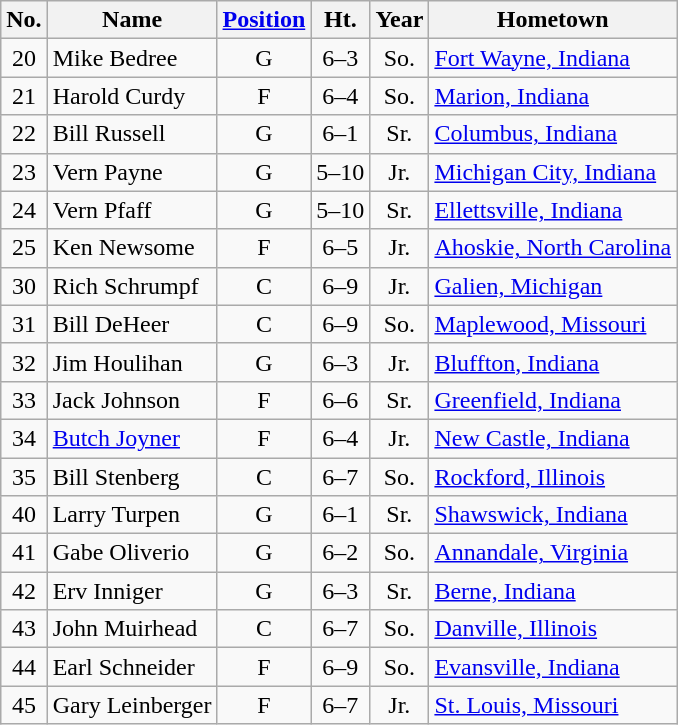<table class="wikitable" style="text-align:center">
<tr>
<th>No.</th>
<th>Name</th>
<th><a href='#'>Position</a></th>
<th>Ht.</th>
<th>Year</th>
<th>Hometown</th>
</tr>
<tr>
<td>20</td>
<td style="text-align:left">Mike Bedree</td>
<td>G</td>
<td>6–3</td>
<td>So.</td>
<td style="text-align:left"><a href='#'>Fort Wayne, Indiana</a></td>
</tr>
<tr>
<td>21</td>
<td style="text-align:left">Harold Curdy</td>
<td>F</td>
<td>6–4</td>
<td>So.</td>
<td style="text-align:left"><a href='#'>Marion, Indiana</a></td>
</tr>
<tr>
<td>22</td>
<td style="text-align:left">Bill Russell</td>
<td>G</td>
<td>6–1</td>
<td>Sr.</td>
<td style="text-align:left"><a href='#'>Columbus, Indiana</a></td>
</tr>
<tr>
<td>23</td>
<td style="text-align:left">Vern Payne</td>
<td>G</td>
<td>5–10</td>
<td>Jr.</td>
<td style="text-align:left"><a href='#'>Michigan City, Indiana</a></td>
</tr>
<tr>
<td>24</td>
<td style="text-align:left">Vern Pfaff</td>
<td>G</td>
<td>5–10</td>
<td>Sr.</td>
<td style="text-align:left"><a href='#'>Ellettsville, Indiana</a></td>
</tr>
<tr>
<td>25</td>
<td style="text-align:left">Ken Newsome</td>
<td>F</td>
<td>6–5</td>
<td>Jr.</td>
<td style="text-align:left"><a href='#'>Ahoskie, North Carolina</a></td>
</tr>
<tr>
<td>30</td>
<td style="text-align:left">Rich Schrumpf</td>
<td>C</td>
<td>6–9</td>
<td>Jr.</td>
<td style="text-align:left"><a href='#'>Galien, Michigan</a></td>
</tr>
<tr>
<td>31</td>
<td style="text-align:left">Bill DeHeer</td>
<td>C</td>
<td>6–9</td>
<td>So.</td>
<td style="text-align:left"><a href='#'>Maplewood, Missouri</a></td>
</tr>
<tr>
<td>32</td>
<td style="text-align:left">Jim Houlihan</td>
<td>G</td>
<td>6–3</td>
<td>Jr.</td>
<td style="text-align:left"><a href='#'>Bluffton, Indiana</a></td>
</tr>
<tr>
<td>33</td>
<td style="text-align:left">Jack Johnson</td>
<td>F</td>
<td>6–6</td>
<td>Sr.</td>
<td style="text-align:left"><a href='#'>Greenfield, Indiana</a></td>
</tr>
<tr>
<td>34</td>
<td style="text-align:left"><a href='#'>Butch Joyner</a></td>
<td>F</td>
<td>6–4</td>
<td>Jr.</td>
<td style="text-align:left"><a href='#'>New Castle, Indiana</a></td>
</tr>
<tr>
<td>35</td>
<td style="text-align:left">Bill Stenberg</td>
<td>C</td>
<td>6–7</td>
<td>So.</td>
<td style="text-align:left"><a href='#'>Rockford, Illinois</a></td>
</tr>
<tr>
<td>40</td>
<td style="text-align:left">Larry Turpen</td>
<td>G</td>
<td>6–1</td>
<td>Sr.</td>
<td style="text-align:left"><a href='#'>Shawswick, Indiana</a></td>
</tr>
<tr>
<td>41</td>
<td style="text-align:left">Gabe Oliverio</td>
<td>G</td>
<td>6–2</td>
<td>So.</td>
<td style="text-align:left"><a href='#'>Annandale, Virginia</a></td>
</tr>
<tr>
<td>42</td>
<td style="text-align:left">Erv Inniger</td>
<td>G</td>
<td>6–3</td>
<td>Sr.</td>
<td style="text-align:left"><a href='#'>Berne, Indiana</a></td>
</tr>
<tr>
<td>43</td>
<td style="text-align:left">John Muirhead</td>
<td>C</td>
<td>6–7</td>
<td>So.</td>
<td style="text-align:left"><a href='#'>Danville, Illinois</a></td>
</tr>
<tr>
<td>44</td>
<td style="text-align:left">Earl Schneider</td>
<td>F</td>
<td>6–9</td>
<td>So.</td>
<td style="text-align:left"><a href='#'>Evansville, Indiana</a></td>
</tr>
<tr>
<td>45</td>
<td style="text-align:left">Gary Leinberger</td>
<td>F</td>
<td>6–7</td>
<td>Jr.</td>
<td style="text-align:left"><a href='#'>St. Louis, Missouri</a></td>
</tr>
</table>
